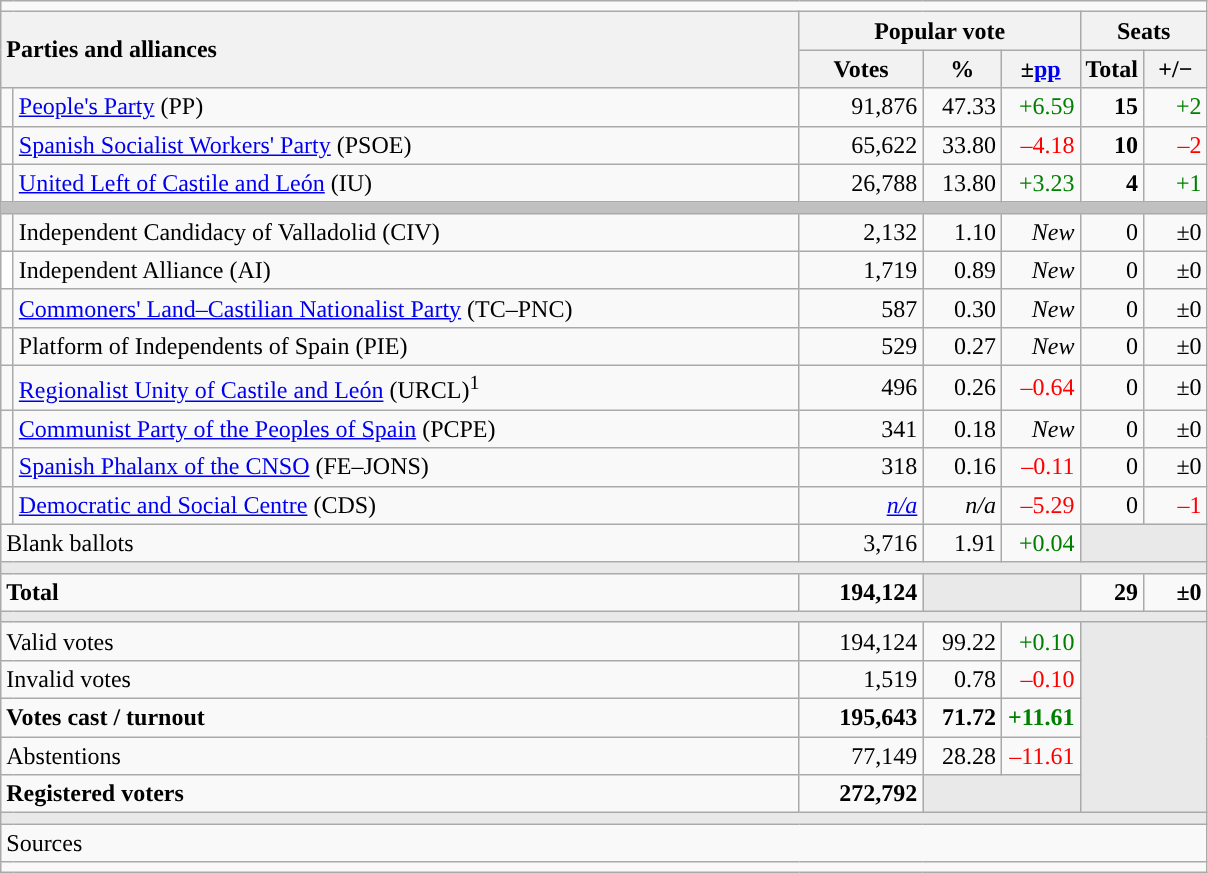<table class="wikitable" style="text-align:right;">
<tr>
<td colspan="7"></td>
</tr>
<tr>
<th style="text-align:left;" rowspan="2" colspan="2" width="525">Parties and alliances</th>
<th colspan="3">Popular vote</th>
<th colspan="2">Seats</th>
</tr>
<tr>
<th width="75">Votes</th>
<th width="45">%</th>
<th width="45">±<a href='#'>pp</a></th>
<th width="35">Total</th>
<th width="35">+/−</th>
</tr>
<tr>
<td width="1" style="color:inherit;background:"></td>
<td align="left"><a href='#'>People's Party</a> (PP)</td>
<td>91,876</td>
<td>47.33</td>
<td style="color:green;">+6.59</td>
<td><strong>15</strong></td>
<td style="color:green;">+2</td>
</tr>
<tr>
<td style="color:inherit;background:"></td>
<td align="left"><a href='#'>Spanish Socialist Workers' Party</a> (PSOE)</td>
<td>65,622</td>
<td>33.80</td>
<td style="color:red;">–4.18</td>
<td><strong>10</strong></td>
<td style="color:red;">–2</td>
</tr>
<tr>
<td style="color:inherit;background:"></td>
<td align="left"><a href='#'>United Left of Castile and León</a> (IU)</td>
<td>26,788</td>
<td>13.80</td>
<td style="color:green;">+3.23</td>
<td><strong>4</strong></td>
<td style="color:green;">+1</td>
</tr>
<tr>
<td colspan="7" bgcolor="#C0C0C0"></td>
</tr>
<tr>
<td style="color:inherit;background:"></td>
<td align="left">Independent Candidacy of Valladolid (CIV)</td>
<td>2,132</td>
<td>1.10</td>
<td><em>New</em></td>
<td>0</td>
<td>±0</td>
</tr>
<tr>
<td bgcolor="white"></td>
<td align="left">Independent Alliance (AI)</td>
<td>1,719</td>
<td>0.89</td>
<td><em>New</em></td>
<td>0</td>
<td>±0</td>
</tr>
<tr>
<td style="color:inherit;background:"></td>
<td align="left"><a href='#'>Commoners' Land–Castilian Nationalist Party</a> (TC–PNC)</td>
<td>587</td>
<td>0.30</td>
<td><em>New</em></td>
<td>0</td>
<td>±0</td>
</tr>
<tr>
<td style="color:inherit;background:"></td>
<td align="left">Platform of Independents of Spain (PIE)</td>
<td>529</td>
<td>0.27</td>
<td><em>New</em></td>
<td>0</td>
<td>±0</td>
</tr>
<tr>
<td style="color:inherit;background:"></td>
<td align="left"><a href='#'>Regionalist Unity of Castile and León</a> (URCL)<sup>1</sup></td>
<td>496</td>
<td>0.26</td>
<td style="color:red;">–0.64</td>
<td>0</td>
<td>±0</td>
</tr>
<tr>
<td style="color:inherit;background:"></td>
<td align="left"><a href='#'>Communist Party of the Peoples of Spain</a> (PCPE)</td>
<td>341</td>
<td>0.18</td>
<td><em>New</em></td>
<td>0</td>
<td>±0</td>
</tr>
<tr>
<td style="color:inherit;background:"></td>
<td align="left"><a href='#'>Spanish Phalanx of the CNSO</a> (FE–JONS)</td>
<td>318</td>
<td>0.16</td>
<td style="color:red;">–0.11</td>
<td>0</td>
<td>±0</td>
</tr>
<tr>
<td style="color:inherit;background:"></td>
<td align="left"><a href='#'>Democratic and Social Centre</a> (CDS)</td>
<td><em><a href='#'>n/a</a></em></td>
<td><em>n/a</em></td>
<td style="color:red;">–5.29</td>
<td>0</td>
<td style="color:red;">–1</td>
</tr>
<tr>
<td align="left" colspan="2">Blank ballots</td>
<td>3,716</td>
<td>1.91</td>
<td style="color:green;">+0.04</td>
<td bgcolor="#E9E9E9" colspan="2"></td>
</tr>
<tr>
<td colspan="7" bgcolor="#E9E9E9"></td>
</tr>
<tr style="font-weight:bold;">
<td align="left" colspan="2">Total</td>
<td>194,124</td>
<td bgcolor="#E9E9E9" colspan="2"></td>
<td>29</td>
<td>±0</td>
</tr>
<tr>
<td colspan="7" bgcolor="#E9E9E9"></td>
</tr>
<tr>
<td align="left" colspan="2">Valid votes</td>
<td>194,124</td>
<td>99.22</td>
<td style="color:green;">+0.10</td>
<td bgcolor="#E9E9E9" colspan="2" rowspan="5"></td>
</tr>
<tr>
<td align="left" colspan="2">Invalid votes</td>
<td>1,519</td>
<td>0.78</td>
<td style="color:red;">–0.10</td>
</tr>
<tr style="font-weight:bold;">
<td align="left" colspan="2">Votes cast / turnout</td>
<td>195,643</td>
<td>71.72</td>
<td style="color:green;">+11.61</td>
</tr>
<tr>
<td align="left" colspan="2">Abstentions</td>
<td>77,149</td>
<td>28.28</td>
<td style="color:red;">–11.61</td>
</tr>
<tr style="font-weight:bold;">
<td align="left" colspan="2">Registered voters</td>
<td>272,792</td>
<td bgcolor="#E9E9E9" colspan="2"></td>
</tr>
<tr>
<td colspan="7" bgcolor="#E9E9E9"></td>
</tr>
<tr>
<td align="left" colspan="7">Sources</td>
</tr>
<tr>
<td colspan="7" style="text-align:left; max-width:790px;"></td>
</tr>
</table>
